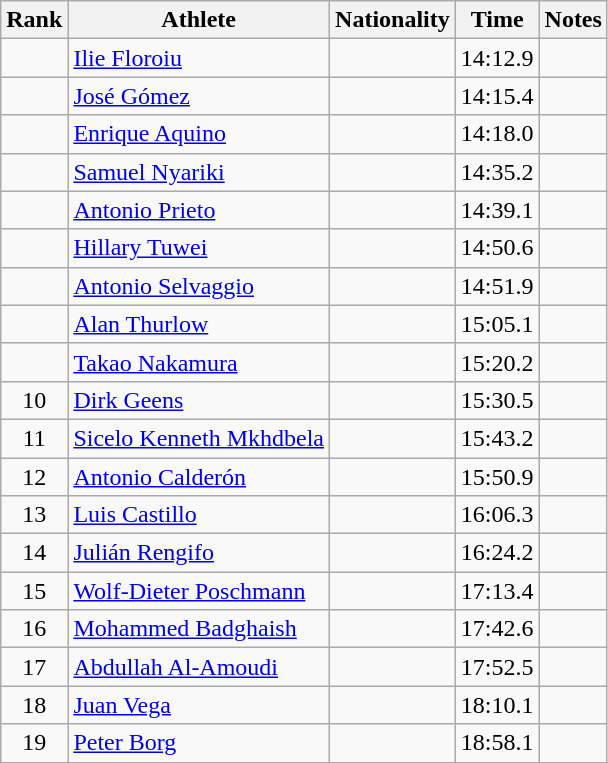<table class="wikitable sortable" style="text-align:center">
<tr>
<th>Rank</th>
<th>Athlete</th>
<th>Nationality</th>
<th>Time</th>
<th>Notes</th>
</tr>
<tr>
<td></td>
<td align=left><a href='#'>Ilie Floroiu</a></td>
<td align=left></td>
<td>14:12.9</td>
<td></td>
</tr>
<tr>
<td></td>
<td align=left><a href='#'>José Gómez</a></td>
<td align=left></td>
<td>14:15.4</td>
<td></td>
</tr>
<tr>
<td></td>
<td align=left><a href='#'>Enrique Aquino</a></td>
<td align=left></td>
<td>14:18.0</td>
<td></td>
</tr>
<tr>
<td></td>
<td align=left><a href='#'>Samuel Nyariki</a></td>
<td align=left></td>
<td>14:35.2</td>
<td></td>
</tr>
<tr>
<td></td>
<td align=left><a href='#'>Antonio Prieto</a></td>
<td align=left></td>
<td>14:39.1</td>
<td></td>
</tr>
<tr>
<td></td>
<td align=left><a href='#'>Hillary Tuwei</a></td>
<td align=left></td>
<td>14:50.6</td>
<td></td>
</tr>
<tr>
<td></td>
<td align=left><a href='#'>Antonio Selvaggio</a></td>
<td align=left></td>
<td>14:51.9</td>
<td></td>
</tr>
<tr>
<td></td>
<td align=left><a href='#'>Alan Thurlow</a></td>
<td align=left></td>
<td>15:05.1</td>
<td></td>
</tr>
<tr>
<td></td>
<td align=left><a href='#'>Takao Nakamura</a></td>
<td align=left></td>
<td>15:20.2</td>
<td></td>
</tr>
<tr>
<td>10</td>
<td align=left><a href='#'>Dirk Geens</a></td>
<td align=left></td>
<td>15:30.5</td>
<td></td>
</tr>
<tr>
<td>11</td>
<td align=left><a href='#'>Sicelo Kenneth Mkhdbela</a></td>
<td align=left></td>
<td>15:43.2</td>
<td></td>
</tr>
<tr>
<td>12</td>
<td align=left><a href='#'>Antonio Calderón</a></td>
<td align=left></td>
<td>15:50.9</td>
<td></td>
</tr>
<tr>
<td>13</td>
<td align=left><a href='#'>Luis Castillo</a></td>
<td align=left></td>
<td>16:06.3</td>
<td></td>
</tr>
<tr>
<td>14</td>
<td align=left><a href='#'>Julián Rengifo</a></td>
<td align=left></td>
<td>16:24.2</td>
<td></td>
</tr>
<tr>
<td>15</td>
<td align=left><a href='#'>Wolf-Dieter Poschmann</a></td>
<td align=left></td>
<td>17:13.4</td>
<td></td>
</tr>
<tr>
<td>16</td>
<td align=left><a href='#'>Mohammed Badghaish</a></td>
<td align=left></td>
<td>17:42.6</td>
<td></td>
</tr>
<tr>
<td>17</td>
<td align=left><a href='#'>Abdullah Al-Amoudi</a></td>
<td align=left></td>
<td>17:52.5</td>
<td></td>
</tr>
<tr>
<td>18</td>
<td align=left><a href='#'>Juan Vega</a></td>
<td align=left></td>
<td>18:10.1</td>
<td></td>
</tr>
<tr>
<td>19</td>
<td align=left><a href='#'>Peter Borg</a></td>
<td align=left></td>
<td>18:58.1</td>
<td></td>
</tr>
</table>
